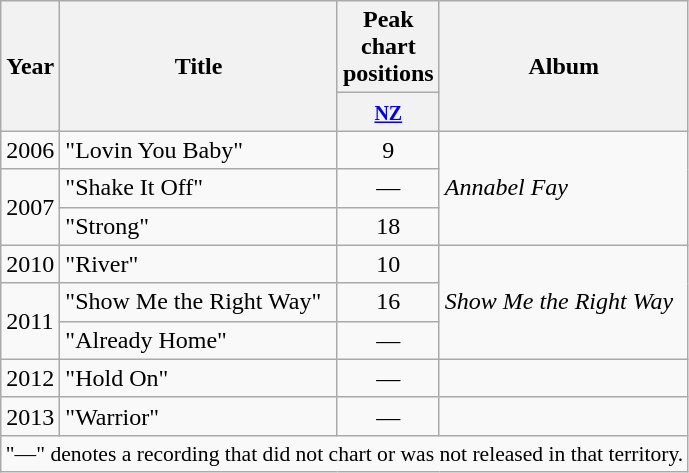<table class="wikitable plainrowheaders">
<tr>
<th rowspan="2" style="width:1em;">Year</th>
<th rowspan="2">Title</th>
<th style="width:3em;">Peak chart positions</th>
<th rowspan="2">Album</th>
</tr>
<tr>
<th><small><a href='#'>NZ</a></small></th>
</tr>
<tr>
<td>2006</td>
<td>"Lovin You Baby"</td>
<td style="text-align:center;">9</td>
<td rowspan=3><em>Annabel Fay</em></td>
</tr>
<tr>
<td rowspan=2>2007</td>
<td>"Shake It Off"</td>
<td style="text-align:center;">—</td>
</tr>
<tr>
<td>"Strong"</td>
<td style="text-align:center;">18</td>
</tr>
<tr>
<td>2010</td>
<td>"River"</td>
<td style="text-align:center;">10</td>
<td rowspan=3><em>Show Me the Right Way</em></td>
</tr>
<tr>
<td rowspan=2>2011</td>
<td>"Show Me the Right Way"</td>
<td style="text-align:center;">16</td>
</tr>
<tr>
<td>"Already Home"</td>
<td style="text-align:center;">—</td>
</tr>
<tr>
<td>2012</td>
<td>"Hold On"</td>
<td style="text-align:center;">—</td>
<td></td>
</tr>
<tr>
<td>2013</td>
<td>"Warrior"</td>
<td style="text-align:center;">—</td>
<td></td>
</tr>
<tr>
<td colspan="4"  style="font-size:90%; text-align:center;">"—" denotes a recording that did not chart or was not released in that territory.</td>
</tr>
</table>
